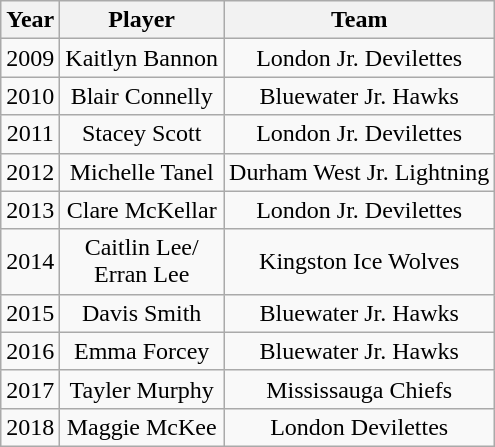<table class="wikitable" style="text-align:center">
<tr>
<th>Year</th>
<th>Player</th>
<th>Team</th>
</tr>
<tr>
<td>2009</td>
<td>Kaitlyn Bannon</td>
<td>London Jr. Devilettes</td>
</tr>
<tr>
<td>2010</td>
<td>Blair Connelly</td>
<td>Bluewater Jr. Hawks</td>
</tr>
<tr>
<td>2011</td>
<td>Stacey Scott</td>
<td>London Jr. Devilettes</td>
</tr>
<tr>
<td>2012</td>
<td>Michelle Tanel</td>
<td>Durham West Jr. Lightning</td>
</tr>
<tr>
<td>2013</td>
<td>Clare McKellar</td>
<td>London Jr. Devilettes</td>
</tr>
<tr>
<td>2014</td>
<td>Caitlin Lee/<br>Erran Lee</td>
<td>Kingston Ice Wolves</td>
</tr>
<tr>
<td>2015</td>
<td>Davis Smith</td>
<td>Bluewater Jr. Hawks</td>
</tr>
<tr>
<td>2016</td>
<td>Emma Forcey</td>
<td>Bluewater Jr. Hawks</td>
</tr>
<tr>
<td>2017</td>
<td>Tayler Murphy</td>
<td>Mississauga Chiefs</td>
</tr>
<tr>
<td>2018</td>
<td>Maggie McKee</td>
<td>London Devilettes</td>
</tr>
</table>
